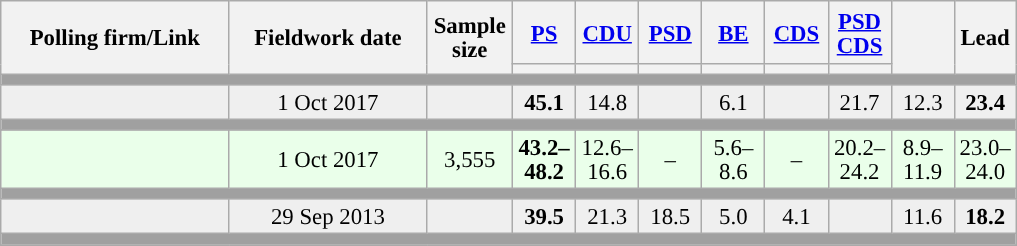<table class="wikitable collapsible sortable" style="text-align:center; font-size:95%; line-height:16px;">
<tr style="height:42px;">
<th style="width:145px;" rowspan="2">Polling firm/Link</th>
<th style="width:125px;" rowspan="2">Fieldwork date</th>
<th class="unsortable" style="width:50px;" rowspan="2">Sample size</th>
<th class="unsortable" style="width:35px;"><a href='#'>PS</a></th>
<th class="unsortable" style="width:35px;"><a href='#'>CDU</a></th>
<th class="unsortable" style="width:35px;"><a href='#'>PSD</a></th>
<th class="unsortable" style="width:35px;"><a href='#'>BE</a></th>
<th class="unsortable" style="width:35px;"><a href='#'>CDS</a></th>
<th class="unsortable" style="width:35px;"><a href='#'>PSD</a><br><a href='#'>CDS</a></th>
<th class="unsortable" style="width:35px;" rowspan="2"></th>
<th class="unsortable" style="width:30px;" rowspan="2">Lead</th>
</tr>
<tr>
<th class="unsortable" style="color:inherit;background:"></th>
<th class="unsortable" style="color:inherit;background:"></th>
<th class="unsortable" style="color:inherit;background:"></th>
<th class="unsortable" style="color:inherit;background:"></th>
<th class="unsortable" style="color:inherit;background:"></th>
<th class="unsortable" style="color:inherit;background:"></th>
</tr>
<tr>
<td colspan="12" style="background:#A0A0A0"></td>
</tr>
<tr style="background:#EFEFEF;">
<td><strong></strong></td>
<td data-sort-value="2019-10-06">1 Oct 2017</td>
<td></td>
<td><strong>45.1</strong><br></td>
<td>14.8<br></td>
<td></td>
<td>6.1<br></td>
<td></td>
<td>21.7<br></td>
<td>12.3<br></td>
<td style="background:"><strong>23.4</strong></td>
</tr>
<tr>
<td colspan="12" style="background:#A0A0A0"></td>
</tr>
<tr>
</tr>
<tr style="background:#EAFFEA"|>
<td></td>
<td data-sort-value="2019-10-06">1 Oct 2017</td>
<td>3,555</td>
<td><strong>43.2–<br>48.2</strong><br></td>
<td>12.6–<br>16.6<br></td>
<td>–</td>
<td>5.6–<br>8.6<br></td>
<td>–</td>
<td>20.2–<br>24.2<br></td>
<td>8.9–<br>11.9<br></td>
<td style="background:">23.0–<br>24.0</td>
</tr>
<tr>
<td colspan="12" style="background:#A0A0A0"></td>
</tr>
<tr style="background:#EFEFEF;">
<td><strong></strong></td>
<td data-sort-value="2019-10-06">29 Sep 2013</td>
<td></td>
<td><strong>39.5</strong><br></td>
<td>21.3<br></td>
<td>18.5<br></td>
<td>5.0<br></td>
<td>4.1<br></td>
<td></td>
<td>11.6<br></td>
<td style="background:"><strong>18.2</strong></td>
</tr>
<tr>
<td colspan="12" style="background:#A0A0A0"></td>
</tr>
<tr>
</tr>
</table>
